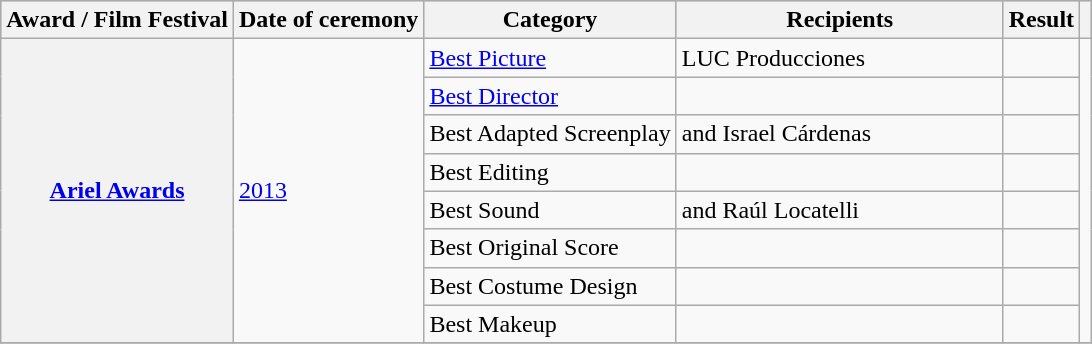<table class="wikitable plainrowheaders sortable">
<tr style="background:#ccc; text-align:center;">
<th scope="col">Award / Film Festival</th>
<th scope="col">Date of ceremony</th>
<th scope="col">Category</th>
<th scope="col" width="30%;">Recipients</th>
<th scope="col">Result</th>
<th scope="col" class="unsortable"></th>
</tr>
<tr>
<th scope="row" rowspan="8"><a href='#'>Ariel Awards</a></th>
<td rowspan="8"><a href='#'>2013</a></td>
<td><a href='#'>Best Picture</a></td>
<td>LUC Producciones</td>
<td></td>
<td rowspan="8" style="text-align:center;"></td>
</tr>
<tr>
<td><a href='#'>Best Director</a></td>
<td></td>
<td></td>
</tr>
<tr>
<td>Best Adapted Screenplay</td>
<td> and Israel Cárdenas</td>
<td></td>
</tr>
<tr>
<td>Best Editing</td>
<td></td>
<td></td>
</tr>
<tr>
<td>Best Sound</td>
<td> and Raúl Locatelli</td>
<td></td>
</tr>
<tr>
<td>Best Original Score</td>
<td></td>
<td></td>
</tr>
<tr>
<td>Best Costume Design</td>
<td></td>
<td></td>
</tr>
<tr>
<td>Best Makeup</td>
<td></td>
<td></td>
</tr>
<tr>
</tr>
</table>
